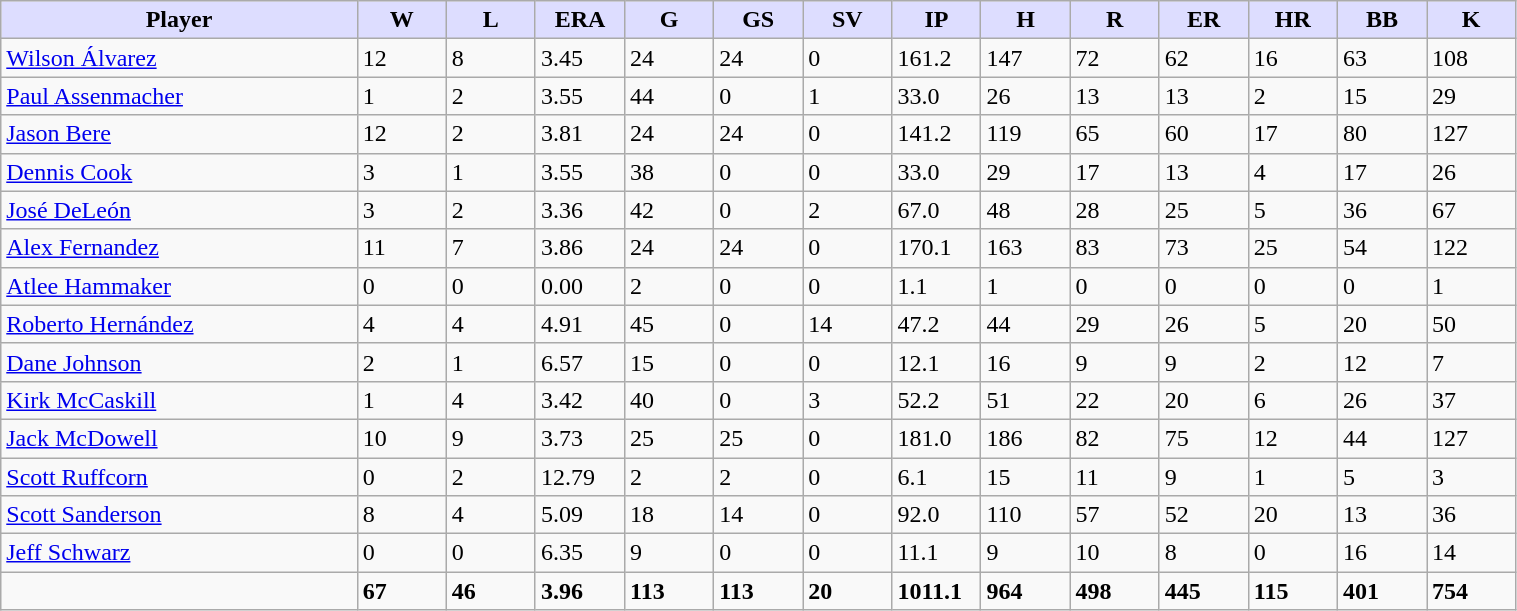<table class="wikitable sortable">
<tr>
<th style="background:#ddf; width:20%;">Player</th>
<th style="background:#ddf; width:5%;">W</th>
<th style="background:#ddf; width:5%;">L</th>
<th style="background:#ddf; width:5%;">ERA</th>
<th style="background:#ddf; width:5%;">G</th>
<th style="background:#ddf; width:5%;">GS</th>
<th style="background:#ddf; width:5%;">SV</th>
<th style="background:#ddf; width:5%;">IP</th>
<th style="background:#ddf; width:5%;">H</th>
<th style="background:#ddf; width:5%;">R</th>
<th style="background:#ddf; width:5%;">ER</th>
<th style="background:#ddf; width:5%;">HR</th>
<th style="background:#ddf; width:5%;">BB</th>
<th style="background:#ddf; width:5%;">K</th>
</tr>
<tr>
<td><a href='#'>Wilson Álvarez</a></td>
<td>12</td>
<td>8</td>
<td>3.45</td>
<td>24</td>
<td>24</td>
<td>0</td>
<td>161.2</td>
<td>147</td>
<td>72</td>
<td>62</td>
<td>16</td>
<td>63</td>
<td>108</td>
</tr>
<tr>
<td><a href='#'>Paul Assenmacher</a></td>
<td>1</td>
<td>2</td>
<td>3.55</td>
<td>44</td>
<td>0</td>
<td>1</td>
<td>33.0</td>
<td>26</td>
<td>13</td>
<td>13</td>
<td>2</td>
<td>15</td>
<td>29</td>
</tr>
<tr>
<td><a href='#'>Jason Bere</a></td>
<td>12</td>
<td>2</td>
<td>3.81</td>
<td>24</td>
<td>24</td>
<td>0</td>
<td>141.2</td>
<td>119</td>
<td>65</td>
<td>60</td>
<td>17</td>
<td>80</td>
<td>127</td>
</tr>
<tr>
<td><a href='#'>Dennis Cook</a></td>
<td>3</td>
<td>1</td>
<td>3.55</td>
<td>38</td>
<td>0</td>
<td>0</td>
<td>33.0</td>
<td>29</td>
<td>17</td>
<td>13</td>
<td>4</td>
<td>17</td>
<td>26</td>
</tr>
<tr>
<td><a href='#'>José DeLeón</a></td>
<td>3</td>
<td>2</td>
<td>3.36</td>
<td>42</td>
<td>0</td>
<td>2</td>
<td>67.0</td>
<td>48</td>
<td>28</td>
<td>25</td>
<td>5</td>
<td>36</td>
<td>67</td>
</tr>
<tr>
<td><a href='#'>Alex Fernandez</a></td>
<td>11</td>
<td>7</td>
<td>3.86</td>
<td>24</td>
<td>24</td>
<td>0</td>
<td>170.1</td>
<td>163</td>
<td>83</td>
<td>73</td>
<td>25</td>
<td>54</td>
<td>122</td>
</tr>
<tr>
<td><a href='#'>Atlee Hammaker</a></td>
<td>0</td>
<td>0</td>
<td>0.00</td>
<td>2</td>
<td>0</td>
<td>0</td>
<td>1.1</td>
<td>1</td>
<td>0</td>
<td>0</td>
<td>0</td>
<td>0</td>
<td>1</td>
</tr>
<tr>
<td><a href='#'>Roberto Hernández</a></td>
<td>4</td>
<td>4</td>
<td>4.91</td>
<td>45</td>
<td>0</td>
<td>14</td>
<td>47.2</td>
<td>44</td>
<td>29</td>
<td>26</td>
<td>5</td>
<td>20</td>
<td>50</td>
</tr>
<tr>
<td><a href='#'>Dane Johnson</a></td>
<td>2</td>
<td>1</td>
<td>6.57</td>
<td>15</td>
<td>0</td>
<td>0</td>
<td>12.1</td>
<td>16</td>
<td>9</td>
<td>9</td>
<td>2</td>
<td>12</td>
<td>7</td>
</tr>
<tr>
<td><a href='#'>Kirk McCaskill</a></td>
<td>1</td>
<td>4</td>
<td>3.42</td>
<td>40</td>
<td>0</td>
<td>3</td>
<td>52.2</td>
<td>51</td>
<td>22</td>
<td>20</td>
<td>6</td>
<td>26</td>
<td>37</td>
</tr>
<tr>
<td><a href='#'>Jack McDowell</a></td>
<td>10</td>
<td>9</td>
<td>3.73</td>
<td>25</td>
<td>25</td>
<td>0</td>
<td>181.0</td>
<td>186</td>
<td>82</td>
<td>75</td>
<td>12</td>
<td>44</td>
<td>127</td>
</tr>
<tr>
<td><a href='#'>Scott Ruffcorn</a></td>
<td>0</td>
<td>2</td>
<td>12.79</td>
<td>2</td>
<td>2</td>
<td>0</td>
<td>6.1</td>
<td>15</td>
<td>11</td>
<td>9</td>
<td>1</td>
<td>5</td>
<td>3</td>
</tr>
<tr>
<td><a href='#'>Scott Sanderson</a></td>
<td>8</td>
<td>4</td>
<td>5.09</td>
<td>18</td>
<td>14</td>
<td>0</td>
<td>92.0</td>
<td>110</td>
<td>57</td>
<td>52</td>
<td>20</td>
<td>13</td>
<td>36</td>
</tr>
<tr>
<td><a href='#'>Jeff Schwarz</a></td>
<td>0</td>
<td>0</td>
<td>6.35</td>
<td>9</td>
<td>0</td>
<td>0</td>
<td>11.1</td>
<td>9</td>
<td>10</td>
<td>8</td>
<td>0</td>
<td>16</td>
<td>14</td>
</tr>
<tr class="sortbottom">
<td></td>
<td><strong>67</strong></td>
<td><strong>46</strong></td>
<td><strong>3.96</strong></td>
<td><strong>113</strong></td>
<td><strong>113</strong></td>
<td><strong>20</strong></td>
<td><strong>1011.1</strong></td>
<td><strong>964</strong></td>
<td><strong>498</strong></td>
<td><strong>445</strong></td>
<td><strong>115</strong></td>
<td><strong>401</strong></td>
<td><strong>754</strong></td>
</tr>
</table>
